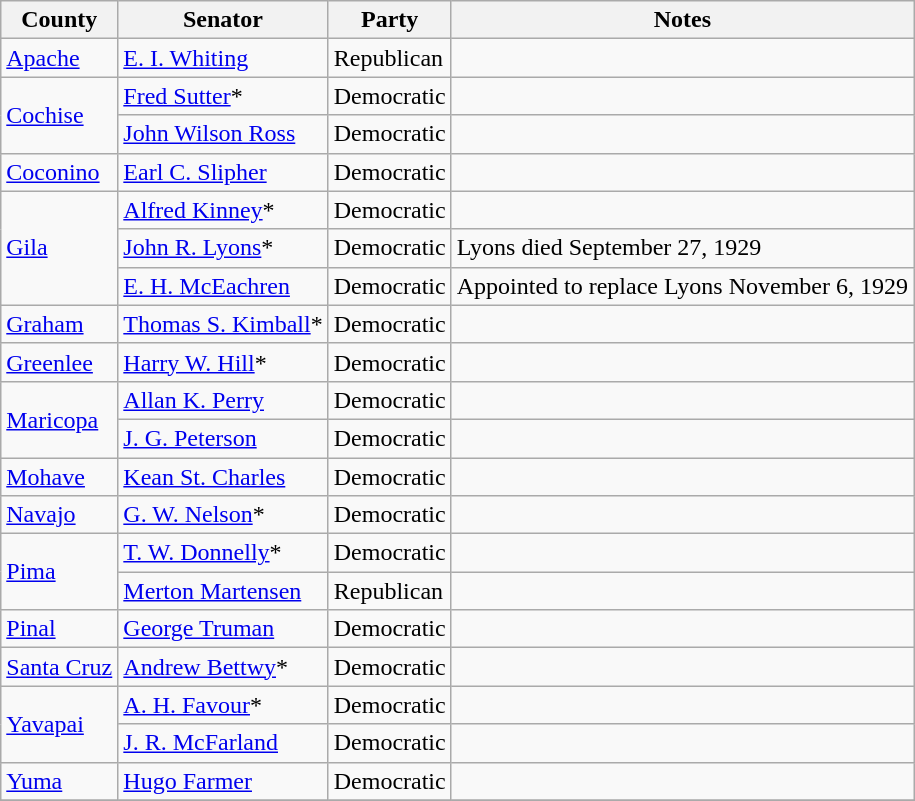<table class=wikitable>
<tr>
<th>County</th>
<th>Senator</th>
<th>Party</th>
<th>Notes</th>
</tr>
<tr>
<td><a href='#'>Apache</a></td>
<td><a href='#'>E. I. Whiting</a></td>
<td>Republican</td>
<td></td>
</tr>
<tr>
<td rowspan="2"><a href='#'>Cochise</a></td>
<td><a href='#'>Fred Sutter</a>*</td>
<td>Democratic</td>
<td></td>
</tr>
<tr>
<td><a href='#'>John Wilson Ross</a></td>
<td>Democratic</td>
<td></td>
</tr>
<tr>
<td><a href='#'>Coconino</a></td>
<td><a href='#'>Earl C. Slipher</a></td>
<td>Democratic</td>
<td></td>
</tr>
<tr>
<td rowspan="3"><a href='#'>Gila</a></td>
<td><a href='#'>Alfred Kinney</a>*</td>
<td>Democratic</td>
<td></td>
</tr>
<tr>
<td><a href='#'>John R. Lyons</a>*</td>
<td>Democratic</td>
<td>Lyons died September 27, 1929</td>
</tr>
<tr>
<td><a href='#'>E. H. McEachren</a></td>
<td>Democratic</td>
<td>Appointed to replace Lyons November 6, 1929</td>
</tr>
<tr>
<td><a href='#'>Graham</a></td>
<td><a href='#'>Thomas S. Kimball</a>*</td>
<td>Democratic</td>
<td></td>
</tr>
<tr>
<td><a href='#'>Greenlee</a></td>
<td><a href='#'>Harry W. Hill</a>*</td>
<td>Democratic</td>
<td></td>
</tr>
<tr>
<td rowspan="2"><a href='#'>Maricopa</a></td>
<td><a href='#'>Allan K. Perry</a></td>
<td>Democratic</td>
<td></td>
</tr>
<tr>
<td><a href='#'>J. G. Peterson</a></td>
<td>Democratic</td>
<td></td>
</tr>
<tr>
<td><a href='#'>Mohave</a></td>
<td><a href='#'>Kean St. Charles</a></td>
<td>Democratic</td>
<td></td>
</tr>
<tr>
<td><a href='#'>Navajo</a></td>
<td><a href='#'>G. W. Nelson</a>*</td>
<td>Democratic</td>
<td></td>
</tr>
<tr>
<td rowspan="2"><a href='#'>Pima</a></td>
<td><a href='#'>T. W. Donnelly</a>*</td>
<td>Democratic</td>
<td></td>
</tr>
<tr>
<td><a href='#'>Merton Martensen</a></td>
<td>Republican</td>
<td></td>
</tr>
<tr>
<td><a href='#'>Pinal</a></td>
<td><a href='#'>George Truman</a></td>
<td>Democratic</td>
<td></td>
</tr>
<tr>
<td><a href='#'>Santa Cruz</a></td>
<td><a href='#'>Andrew Bettwy</a>*</td>
<td>Democratic</td>
<td></td>
</tr>
<tr>
<td rowspan="2"><a href='#'>Yavapai</a></td>
<td><a href='#'>A. H. Favour</a>*</td>
<td>Democratic</td>
<td></td>
</tr>
<tr>
<td><a href='#'>J. R. McFarland</a></td>
<td>Democratic</td>
<td></td>
</tr>
<tr>
<td><a href='#'>Yuma</a></td>
<td><a href='#'>Hugo Farmer</a></td>
<td>Democratic</td>
<td></td>
</tr>
<tr>
</tr>
</table>
